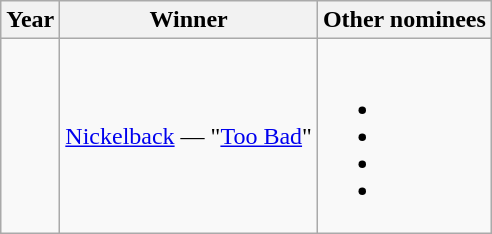<table class="wikitable">
<tr>
<th>Year</th>
<th>Winner</th>
<th>Other nominees</th>
</tr>
<tr>
<td></td>
<td><a href='#'>Nickelback</a> — "<a href='#'>Too Bad</a>"</td>
<td><br><ul><li></li><li></li><li></li><li></li></ul></td>
</tr>
</table>
